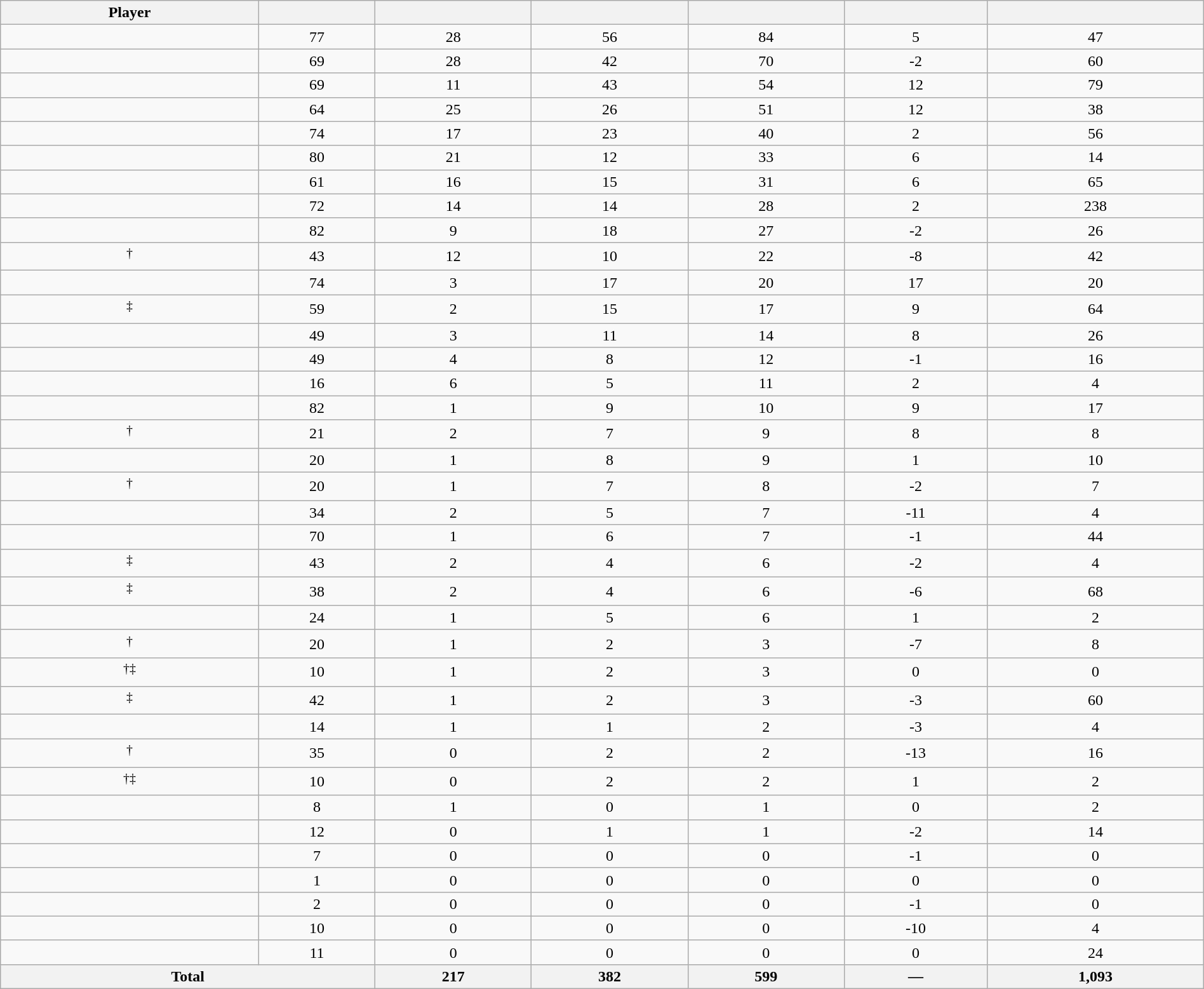<table class="wikitable sortable" style="width:100%; text-align:center;">
<tr align=center>
<th>Player</th>
<th></th>
<th></th>
<th></th>
<th></th>
<th data-sort-type="number"></th>
<th></th>
</tr>
<tr>
<td></td>
<td>77</td>
<td>28</td>
<td>56</td>
<td>84</td>
<td>5</td>
<td>47</td>
</tr>
<tr>
<td></td>
<td>69</td>
<td>28</td>
<td>42</td>
<td>70</td>
<td>-2</td>
<td>60</td>
</tr>
<tr>
<td></td>
<td>69</td>
<td>11</td>
<td>43</td>
<td>54</td>
<td>12</td>
<td>79</td>
</tr>
<tr>
<td></td>
<td>64</td>
<td>25</td>
<td>26</td>
<td>51</td>
<td>12</td>
<td>38</td>
</tr>
<tr>
<td></td>
<td>74</td>
<td>17</td>
<td>23</td>
<td>40</td>
<td>2</td>
<td>56</td>
</tr>
<tr>
<td></td>
<td>80</td>
<td>21</td>
<td>12</td>
<td>33</td>
<td>6</td>
<td>14</td>
</tr>
<tr>
<td></td>
<td>61</td>
<td>16</td>
<td>15</td>
<td>31</td>
<td>6</td>
<td>65</td>
</tr>
<tr>
<td></td>
<td>72</td>
<td>14</td>
<td>14</td>
<td>28</td>
<td>2</td>
<td>238</td>
</tr>
<tr>
<td></td>
<td>82</td>
<td>9</td>
<td>18</td>
<td>27</td>
<td>-2</td>
<td>26</td>
</tr>
<tr>
<td><sup>†</sup></td>
<td>43</td>
<td>12</td>
<td>10</td>
<td>22</td>
<td>-8</td>
<td>42</td>
</tr>
<tr>
<td></td>
<td>74</td>
<td>3</td>
<td>17</td>
<td>20</td>
<td>17</td>
<td>20</td>
</tr>
<tr>
<td><sup>‡</sup></td>
<td>59</td>
<td>2</td>
<td>15</td>
<td>17</td>
<td>9</td>
<td>64</td>
</tr>
<tr>
<td></td>
<td>49</td>
<td>3</td>
<td>11</td>
<td>14</td>
<td>8</td>
<td>26</td>
</tr>
<tr>
<td></td>
<td>49</td>
<td>4</td>
<td>8</td>
<td>12</td>
<td>-1</td>
<td>16</td>
</tr>
<tr>
<td></td>
<td>16</td>
<td>6</td>
<td>5</td>
<td>11</td>
<td>2</td>
<td>4</td>
</tr>
<tr>
<td></td>
<td>82</td>
<td>1</td>
<td>9</td>
<td>10</td>
<td>9</td>
<td>17</td>
</tr>
<tr>
<td><sup>†</sup></td>
<td>21</td>
<td>2</td>
<td>7</td>
<td>9</td>
<td>8</td>
<td>8</td>
</tr>
<tr>
<td></td>
<td>20</td>
<td>1</td>
<td>8</td>
<td>9</td>
<td>1</td>
<td>10</td>
</tr>
<tr>
<td><sup>†</sup></td>
<td>20</td>
<td>1</td>
<td>7</td>
<td>8</td>
<td>-2</td>
<td>7</td>
</tr>
<tr>
<td></td>
<td>34</td>
<td>2</td>
<td>5</td>
<td>7</td>
<td>-11</td>
<td>4</td>
</tr>
<tr>
<td></td>
<td>70</td>
<td>1</td>
<td>6</td>
<td>7</td>
<td>-1</td>
<td>44</td>
</tr>
<tr>
<td><sup>‡</sup></td>
<td>43</td>
<td>2</td>
<td>4</td>
<td>6</td>
<td>-2</td>
<td>4</td>
</tr>
<tr>
<td><sup>‡</sup></td>
<td>38</td>
<td>2</td>
<td>4</td>
<td>6</td>
<td>-6</td>
<td>68</td>
</tr>
<tr>
<td></td>
<td>24</td>
<td>1</td>
<td>5</td>
<td>6</td>
<td>1</td>
<td>2</td>
</tr>
<tr>
<td><sup>†</sup></td>
<td>20</td>
<td>1</td>
<td>2</td>
<td>3</td>
<td>-7</td>
<td>8</td>
</tr>
<tr>
<td><sup>†‡</sup></td>
<td>10</td>
<td>1</td>
<td>2</td>
<td>3</td>
<td>0</td>
<td>0</td>
</tr>
<tr>
<td><sup>‡</sup></td>
<td>42</td>
<td>1</td>
<td>2</td>
<td>3</td>
<td>-3</td>
<td>60</td>
</tr>
<tr>
<td></td>
<td>14</td>
<td>1</td>
<td>1</td>
<td>2</td>
<td>-3</td>
<td>4</td>
</tr>
<tr>
<td><sup>†</sup></td>
<td>35</td>
<td>0</td>
<td>2</td>
<td>2</td>
<td>-13</td>
<td>16</td>
</tr>
<tr>
<td><sup>†‡</sup></td>
<td>10</td>
<td>0</td>
<td>2</td>
<td>2</td>
<td>1</td>
<td>2</td>
</tr>
<tr>
<td></td>
<td>8</td>
<td>1</td>
<td>0</td>
<td>1</td>
<td>0</td>
<td>2</td>
</tr>
<tr>
<td></td>
<td>12</td>
<td>0</td>
<td>1</td>
<td>1</td>
<td>-2</td>
<td>14</td>
</tr>
<tr>
<td></td>
<td>7</td>
<td>0</td>
<td>0</td>
<td>0</td>
<td>-1</td>
<td>0</td>
</tr>
<tr>
<td></td>
<td>1</td>
<td>0</td>
<td>0</td>
<td>0</td>
<td>0</td>
<td>0</td>
</tr>
<tr>
<td></td>
<td>2</td>
<td>0</td>
<td>0</td>
<td>0</td>
<td>-1</td>
<td>0</td>
</tr>
<tr>
<td></td>
<td>10</td>
<td>0</td>
<td>0</td>
<td>0</td>
<td>-10</td>
<td>4</td>
</tr>
<tr>
<td></td>
<td>11</td>
<td>0</td>
<td>0</td>
<td>0</td>
<td>0</td>
<td>24</td>
</tr>
<tr class="sortbottom">
<th colspan=2>Total</th>
<th>217</th>
<th>382</th>
<th>599</th>
<th>—</th>
<th>1,093</th>
</tr>
</table>
